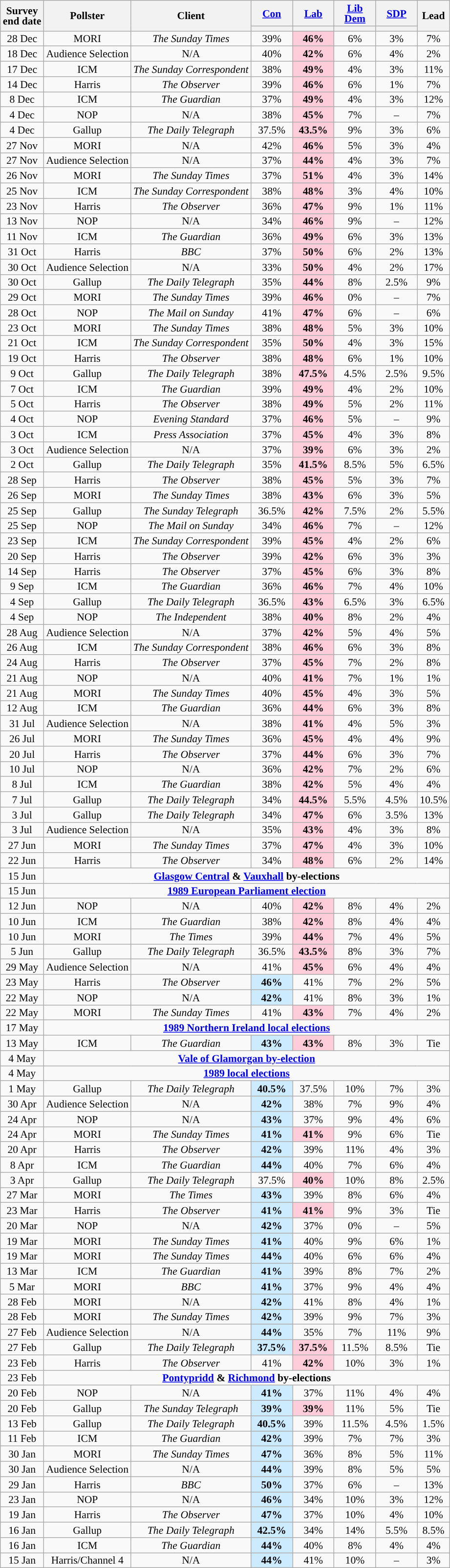<table class="wikitable sortable mw-datatable" style="text-align:center;font-size:90%;line-height:14px;">
<tr>
<th rowspan="2">Survey<br>end date</th>
<th rowspan="2">Pollster</th>
<th rowspan="2">Client</th>
<th class="unsortable" style="width:50px;"><a href='#'>Con</a></th>
<th class="unsortable" style="width:50px;"><a href='#'>Lab</a></th>
<th class="unsortable" style="width:50px;"><a href='#'>Lib Dem</a></th>
<th class="unsortable" style="width:50px;"><a href='#'>SDP</a></th>
<th rowspan="2">Lead</th>
</tr>
<tr>
<th style="background:"></th>
<th style="background:"></th>
<th style="background:"></th>
<th style="background:"></th>
</tr>
<tr>
<td>28 Dec</td>
<td>MORI</td>
<td><em>The Sunday Times</em></td>
<td>39%</td>
<td style="background:#FFCCDA;"><strong>46%</strong></td>
<td>6%</td>
<td>3%</td>
<td style="background:">7%</td>
</tr>
<tr>
<td>18 Dec</td>
<td>Audience Selection</td>
<td>N/A</td>
<td>40%</td>
<td style="background:#FFCCDA;"><strong>42%</strong></td>
<td>6%</td>
<td>4%</td>
<td style="background:">2%</td>
</tr>
<tr>
<td>17 Dec</td>
<td>ICM</td>
<td><em>The Sunday Correspondent</em></td>
<td>38%</td>
<td style="background:#FFCCDA;"><strong>49%</strong></td>
<td>4%</td>
<td>3%</td>
<td style="background:">11%</td>
</tr>
<tr>
<td>14 Dec</td>
<td>Harris</td>
<td><em>The Observer</em></td>
<td>39%</td>
<td style="background:#FFCCDA;"><strong>46%</strong></td>
<td>6%</td>
<td>1%</td>
<td style="background:">7%</td>
</tr>
<tr>
<td>8 Dec</td>
<td>ICM</td>
<td><em>The Guardian</em></td>
<td>37%</td>
<td style="background:#FFCCDA;"><strong>49%</strong></td>
<td>4%</td>
<td>3%</td>
<td style="background:">12%</td>
</tr>
<tr>
<td>4 Dec</td>
<td>NOP</td>
<td>N/A</td>
<td>38%</td>
<td style="background:#FFCCDA;"><strong>45%</strong></td>
<td>7%</td>
<td>–</td>
<td style="background:">7%</td>
</tr>
<tr>
<td>4 Dec</td>
<td>Gallup</td>
<td><em>The Daily Telegraph</em></td>
<td>37.5%</td>
<td style="background:#FFCCDA;"><strong>43.5%</strong></td>
<td>9%</td>
<td>3%</td>
<td style="background:">6%</td>
</tr>
<tr>
<td>27 Nov</td>
<td>MORI</td>
<td>N/A</td>
<td>42%</td>
<td style="background:#FFCCDA;"><strong>46%</strong></td>
<td>5%</td>
<td>3%</td>
<td style="background:">4%</td>
</tr>
<tr>
<td>27 Nov</td>
<td>Audience Selection</td>
<td>N/A</td>
<td>37%</td>
<td style="background:#FFCCDA;"><strong>44%</strong></td>
<td>4%</td>
<td>3%</td>
<td style="background:">7%</td>
</tr>
<tr>
<td>26 Nov</td>
<td>MORI</td>
<td><em>The Sunday Times</em></td>
<td>37%</td>
<td style="background:#FFCCDA;"><strong>51%</strong></td>
<td>4%</td>
<td>3%</td>
<td style="background:">14%</td>
</tr>
<tr>
<td>25 Nov</td>
<td>ICM</td>
<td><em>The Sunday Correspondent</em></td>
<td>38%</td>
<td style="background:#FFCCDA;"><strong>48%</strong></td>
<td>3%</td>
<td>4%</td>
<td style="background:">10%</td>
</tr>
<tr>
<td>23 Nov</td>
<td>Harris</td>
<td><em>The Observer</em></td>
<td>36%</td>
<td style="background:#FFCCDA;"><strong>47%</strong></td>
<td>9%</td>
<td>1%</td>
<td style="background:">11%</td>
</tr>
<tr>
<td>13 Nov</td>
<td>NOP</td>
<td>N/A</td>
<td>34%</td>
<td style="background:#FFCCDA;"><strong>46%</strong></td>
<td>9%</td>
<td>–</td>
<td style="background:">12%</td>
</tr>
<tr>
<td>11 Nov</td>
<td>ICM</td>
<td><em>The Guardian</em></td>
<td>36%</td>
<td style="background:#FFCCDA;"><strong>49%</strong></td>
<td>6%</td>
<td>3%</td>
<td style="background:">13%</td>
</tr>
<tr>
<td>31 Oct</td>
<td>Harris</td>
<td><em>BBC</em></td>
<td>37%</td>
<td style="background:#FFCCDA;"><strong>50%</strong></td>
<td>6%</td>
<td>2%</td>
<td style="background:">13%</td>
</tr>
<tr>
<td>30 Oct</td>
<td>Audience Selection</td>
<td>N/A</td>
<td>33%</td>
<td style="background:#FFCCDA;"><strong>50%</strong></td>
<td>4%</td>
<td>2%</td>
<td style="background:">17%</td>
</tr>
<tr>
<td>30 Oct</td>
<td>Gallup</td>
<td><em>The Daily Telegraph</em></td>
<td>35%</td>
<td style="background:#FFCCDA;"><strong>44%</strong></td>
<td>8%</td>
<td>2.5%</td>
<td style="background:">9%</td>
</tr>
<tr>
<td>29 Oct</td>
<td>MORI</td>
<td><em>The Sunday Times</em></td>
<td>39%</td>
<td style="background:#FFCCDA;"><strong>46%</strong></td>
<td>0%</td>
<td>–</td>
<td style="background:">7%</td>
</tr>
<tr>
<td>28 Oct</td>
<td>NOP</td>
<td><em>The Mail on Sunday</em></td>
<td>41%</td>
<td style="background:#FFCCDA;"><strong>47%</strong></td>
<td>6%</td>
<td>–</td>
<td style="background:">6%</td>
</tr>
<tr>
<td>23 Oct</td>
<td>MORI</td>
<td><em>The Sunday Times</em></td>
<td>38%</td>
<td style="background:#FFCCDA;"><strong>48%</strong></td>
<td>5%</td>
<td>3%</td>
<td style="background:">10%</td>
</tr>
<tr>
<td>21 Oct</td>
<td>ICM</td>
<td><em>The Sunday Correspondent</em></td>
<td>35%</td>
<td style="background:#FFCCDA;"><strong>50%</strong></td>
<td>4%</td>
<td>3%</td>
<td style="background:">15%</td>
</tr>
<tr>
<td>19 Oct</td>
<td>Harris</td>
<td><em>The Observer</em></td>
<td>38%</td>
<td style="background:#FFCCDA;"><strong>48%</strong></td>
<td>6%</td>
<td>1%</td>
<td style="background:">10%</td>
</tr>
<tr>
<td>9 Oct</td>
<td>Gallup</td>
<td><em>The Daily Telegraph</em></td>
<td>38%</td>
<td style="background:#FFCCDA;"><strong>47.5%</strong></td>
<td>4.5%</td>
<td>2.5%</td>
<td style="background:">9.5%</td>
</tr>
<tr>
<td>7 Oct</td>
<td>ICM</td>
<td><em>The Guardian</em></td>
<td>39%</td>
<td style="background:#FFCCDA;"><strong>49%</strong></td>
<td>4%</td>
<td>2%</td>
<td style="background:">10%</td>
</tr>
<tr>
<td>5 Oct</td>
<td>Harris</td>
<td><em>The Observer</em></td>
<td>38%</td>
<td style="background:#FFCCDA;"><strong>49%</strong></td>
<td>5%</td>
<td>2%</td>
<td style="background:">11%</td>
</tr>
<tr>
<td>4 Oct</td>
<td>NOP</td>
<td><em>Evening Standard</em></td>
<td>37%</td>
<td style="background:#FFCCDA;"><strong>46%</strong></td>
<td>5%</td>
<td>–</td>
<td style="background:">9%</td>
</tr>
<tr>
<td>3 Oct</td>
<td>ICM</td>
<td><em>Press Association</em></td>
<td>37%</td>
<td style="background:#FFCCDA;"><strong>45%</strong></td>
<td>4%</td>
<td>3%</td>
<td style="background:">8%</td>
</tr>
<tr>
<td>3 Oct</td>
<td>Audience Selection</td>
<td>N/A</td>
<td>37%</td>
<td style="background:#FFCCDA;"><strong>39%</strong></td>
<td>6%</td>
<td>3%</td>
<td style="background:">2%</td>
</tr>
<tr>
<td>2 Oct</td>
<td>Gallup</td>
<td><em>The Daily Telegraph</em></td>
<td>35%</td>
<td style="background:#FFCCDA;"><strong>41.5%</strong></td>
<td>8.5%</td>
<td>5%</td>
<td style="background:">6.5%</td>
</tr>
<tr>
<td>28 Sep</td>
<td>Harris</td>
<td><em>The Observer</em></td>
<td>38%</td>
<td style="background:#FFCCDA;"><strong>45%</strong></td>
<td>5%</td>
<td>3%</td>
<td style="background:">7%</td>
</tr>
<tr>
<td>26 Sep</td>
<td>MORI</td>
<td><em>The Sunday Times</em></td>
<td>38%</td>
<td style="background:#FFCCDA;"><strong>43%</strong></td>
<td>6%</td>
<td>3%</td>
<td style="background:">5%</td>
</tr>
<tr>
<td>25 Sep</td>
<td>Gallup</td>
<td><em>The Sunday Telegraph</em></td>
<td>36.5%</td>
<td style="background:#FFCCDA;"><strong>42%</strong></td>
<td>7.5%</td>
<td>2%</td>
<td style="background:">5.5%</td>
</tr>
<tr>
<td>25 Sep</td>
<td>NOP</td>
<td><em>The Mail on Sunday</em></td>
<td>34%</td>
<td style="background:#FFCCDA;"><strong>46%</strong></td>
<td>7%</td>
<td>–</td>
<td style="background:">12%</td>
</tr>
<tr>
<td>23 Sep</td>
<td>ICM</td>
<td><em>The Sunday Correspondent</em></td>
<td>39%</td>
<td style="background:#FFCCDA;"><strong>45%</strong></td>
<td>4%</td>
<td>2%</td>
<td style="background:">6%</td>
</tr>
<tr>
<td>20 Sep</td>
<td>Harris</td>
<td><em>The Observer</em></td>
<td>39%</td>
<td style="background:#FFCCDA;"><strong>42%</strong></td>
<td>6%</td>
<td>3%</td>
<td style="background:">3%</td>
</tr>
<tr>
<td>14 Sep</td>
<td>Harris</td>
<td><em>The Observer</em></td>
<td>37%</td>
<td style="background:#FFCCDA;"><strong>45%</strong></td>
<td>6%</td>
<td>3%</td>
<td style="background:">8%</td>
</tr>
<tr>
<td>9 Sep</td>
<td>ICM</td>
<td><em>The Guardian</em></td>
<td>36%</td>
<td style="background:#FFCCDA;"><strong>46%</strong></td>
<td>7%</td>
<td>4%</td>
<td style="background:">10%</td>
</tr>
<tr>
<td>4 Sep</td>
<td>Gallup</td>
<td><em>The Daily Telegraph</em></td>
<td>36.5%</td>
<td style="background:#FFCCDA;"><strong>43%</strong></td>
<td>6.5%</td>
<td>3%</td>
<td style="background:">6.5%</td>
</tr>
<tr>
<td>4 Sep</td>
<td>NOP</td>
<td><em>The Independent</em></td>
<td>38%</td>
<td style="background:#FFCCDA;"><strong>40%</strong></td>
<td>8%</td>
<td>2%</td>
<td style="background:">4%</td>
</tr>
<tr>
<td>28 Aug</td>
<td>Audience Selection</td>
<td>N/A</td>
<td>37%</td>
<td style="background:#FFCCDA;"><strong>42%</strong></td>
<td>5%</td>
<td>4%</td>
<td style="background:">5%</td>
</tr>
<tr>
<td>26 Aug</td>
<td>ICM</td>
<td><em>The Sunday Correspondent</em></td>
<td>38%</td>
<td style="background:#FFCCDA;"><strong>46%</strong></td>
<td>6%</td>
<td>3%</td>
<td style="background:">8%</td>
</tr>
<tr>
<td>24 Aug</td>
<td>Harris</td>
<td><em>The Observer</em></td>
<td>37%</td>
<td style="background:#FFCCDA;"><strong>45%</strong></td>
<td>7%</td>
<td>2%</td>
<td style="background:">8%</td>
</tr>
<tr>
<td>21 Aug</td>
<td>NOP</td>
<td>N/A</td>
<td>40%</td>
<td style="background:#FFCCDA;"><strong>41%</strong></td>
<td>7%</td>
<td>1%</td>
<td style="background:">1%</td>
</tr>
<tr>
<td>21 Aug</td>
<td>MORI</td>
<td><em>The Sunday Times</em></td>
<td>40%</td>
<td style="background:#FFCCDA;"><strong>45%</strong></td>
<td>4%</td>
<td>3%</td>
<td style="background:">5%</td>
</tr>
<tr>
<td>12 Aug</td>
<td>ICM</td>
<td><em>The Guardian</em></td>
<td>36%</td>
<td style="background:#FFCCDA;"><strong>44%</strong></td>
<td>6%</td>
<td>3%</td>
<td style="background:">8%</td>
</tr>
<tr>
<td>31 Jul</td>
<td>Audience Selection</td>
<td>N/A</td>
<td>38%</td>
<td style="background:#FFCCDA;"><strong>41%</strong></td>
<td>4%</td>
<td>5%</td>
<td style="background:">3%</td>
</tr>
<tr>
<td>26 Jul</td>
<td>MORI</td>
<td><em>The Sunday Times</em></td>
<td>36%</td>
<td style="background:#FFCCDA;"><strong>45%</strong></td>
<td>4%</td>
<td>4%</td>
<td style="background:">9%</td>
</tr>
<tr>
<td>20 Jul</td>
<td>Harris</td>
<td><em>The Observer</em></td>
<td>37%</td>
<td style="background:#FFCCDA;"><strong>44%</strong></td>
<td>6%</td>
<td>3%</td>
<td style="background:">7%</td>
</tr>
<tr>
<td>10 Jul</td>
<td>NOP</td>
<td>N/A</td>
<td>36%</td>
<td style="background:#FFCCDA;"><strong>42%</strong></td>
<td>7%</td>
<td>2%</td>
<td style="background:">6%</td>
</tr>
<tr>
<td>8 Jul</td>
<td>ICM</td>
<td><em>The Guardian</em></td>
<td>38%</td>
<td style="background:#FFCCDA;"><strong>42%</strong></td>
<td>5%</td>
<td>4%</td>
<td style="background:">4%</td>
</tr>
<tr>
<td>7 Jul</td>
<td>Gallup</td>
<td><em>The Daily Telegraph</em></td>
<td>34%</td>
<td style="background:#FFCCDA;"><strong>44.5%</strong></td>
<td>5.5%</td>
<td>4.5%</td>
<td style="background:">10.5%</td>
</tr>
<tr>
<td>3 Jul</td>
<td>Gallup</td>
<td><em>The Daily Telegraph</em></td>
<td>34%</td>
<td style="background:#FFCCDA;"><strong>47%</strong></td>
<td>6%</td>
<td>3.5%</td>
<td style="background:">13%</td>
</tr>
<tr>
<td>3 Jul</td>
<td>Audience Selection</td>
<td>N/A</td>
<td>35%</td>
<td style="background:#FFCCDA;"><strong>43%</strong></td>
<td>4%</td>
<td>3%</td>
<td style="background:">8%</td>
</tr>
<tr>
<td>27 Jun</td>
<td>MORI</td>
<td><em>The Sunday Times</em></td>
<td>37%</td>
<td style="background:#FFCCDA;"><strong>47%</strong></td>
<td>4%</td>
<td>3%</td>
<td style="background:">10%</td>
</tr>
<tr>
<td>22 Jun</td>
<td>Harris</td>
<td><em>The Observer</em></td>
<td>34%</td>
<td style="background:#FFCCDA;"><strong>48%</strong></td>
<td>6%</td>
<td>2%</td>
<td style="background:">14%</td>
</tr>
<tr>
<td>15 Jun</td>
<td colspan="7"><strong><a href='#'>Glasgow Central</a> & <a href='#'>Vauxhall</a> by-elections</strong></td>
</tr>
<tr>
<td>15 Jun</td>
<td colspan="7"><a href='#'><strong>1989 European Parliament election</strong></a></td>
</tr>
<tr>
<td>12 Jun</td>
<td>NOP</td>
<td>N/A</td>
<td>40%</td>
<td style="background:#FFCCDA;"><strong>42%</strong></td>
<td>8%</td>
<td>4%</td>
<td style="background:">2%</td>
</tr>
<tr>
<td>10 Jun</td>
<td>ICM</td>
<td><em>The Guardian</em></td>
<td>38%</td>
<td style="background:#FFCCDA;"><strong>42%</strong></td>
<td>8%</td>
<td>4%</td>
<td style="background:">4%</td>
</tr>
<tr>
<td>10 Jun</td>
<td>MORI</td>
<td><em>The Times</em></td>
<td>39%</td>
<td style="background:#FFCCDA;"><strong>44%</strong></td>
<td>7%</td>
<td>4%</td>
<td style="background:">5%</td>
</tr>
<tr>
<td>5 Jun</td>
<td>Gallup</td>
<td><em>The Daily Telegraph</em></td>
<td>36.5%</td>
<td style="background:#FFCCDA;"><strong>43.5%</strong></td>
<td>8%</td>
<td>3%</td>
<td style="background:">7%</td>
</tr>
<tr>
<td>29 May</td>
<td>Audience Selection</td>
<td>N/A</td>
<td>41%</td>
<td style="background:#FFCCDA;"><strong>45%</strong></td>
<td>6%</td>
<td>4%</td>
<td style="background:">4%</td>
</tr>
<tr>
<td>23 May</td>
<td>Harris</td>
<td><em>The Observer</em></td>
<td style="background:#CCEBFF;"><strong>46%</strong></td>
<td>41%</td>
<td>7%</td>
<td>2%</td>
<td style="background:">5%</td>
</tr>
<tr>
<td>22 May</td>
<td>NOP</td>
<td>N/A</td>
<td style="background:#CCEBFF;"><strong>42%</strong></td>
<td>41%</td>
<td>8%</td>
<td>3%</td>
<td style="background:">1%</td>
</tr>
<tr>
<td>22 May</td>
<td>MORI</td>
<td><em>The Sunday Times</em></td>
<td>41%</td>
<td style="background:#FFCCDA;"><strong>43%</strong></td>
<td>7%</td>
<td>4%</td>
<td style="background:">2%</td>
</tr>
<tr>
<td>17 May</td>
<td colspan="7"><strong><a href='#'>1989 Northern Ireland local elections</a></strong></td>
</tr>
<tr>
<td>13 May</td>
<td>ICM</td>
<td><em>The Guardian</em></td>
<td style="background:#CCEBFF;"><strong>43%</strong></td>
<td style="background:#FFCCDA;"><strong>43%</strong></td>
<td>8%</td>
<td>3%</td>
<td>Tie</td>
</tr>
<tr>
<td>4 May</td>
<td colspan="7"><a href='#'><strong>Vale of Glamorgan by-election</strong></a></td>
</tr>
<tr>
<td>4 May</td>
<td colspan="7"><a href='#'><strong>1989 local elections</strong></a></td>
</tr>
<tr>
<td>1 May</td>
<td>Gallup</td>
<td><em>The Daily Telegraph</em></td>
<td style="background:#CCEBFF;"><strong>40.5%</strong></td>
<td>37.5%</td>
<td>10%</td>
<td>7%</td>
<td style="background:">3%</td>
</tr>
<tr>
<td>30 Apr</td>
<td>Audience Selection</td>
<td>N/A</td>
<td style="background:#CCEBFF;"><strong>42%</strong></td>
<td>38%</td>
<td>7%</td>
<td>9%</td>
<td style="background:">4%</td>
</tr>
<tr>
<td>24 Apr</td>
<td>NOP</td>
<td>N/A</td>
<td style="background:#CCEBFF;"><strong>43%</strong></td>
<td>37%</td>
<td>9%</td>
<td>4%</td>
<td style="background:">6%</td>
</tr>
<tr>
<td>24 Apr</td>
<td>MORI</td>
<td><em>The Sunday Times</em></td>
<td style="background:#CCEBFF;"><strong>41%</strong></td>
<td style="background:#FFCCDA;"><strong>41%</strong></td>
<td>9%</td>
<td>6%</td>
<td>Tie</td>
</tr>
<tr>
<td>20 Apr</td>
<td>Harris</td>
<td><em>The Observer</em></td>
<td style="background:#CCEBFF;"><strong>42%</strong></td>
<td>39%</td>
<td>11%</td>
<td>4%</td>
<td style="background:">3%</td>
</tr>
<tr>
<td>8 Apr</td>
<td>ICM</td>
<td><em>The Guardian</em></td>
<td style="background:#CCEBFF;"><strong>44%</strong></td>
<td>40%</td>
<td>7%</td>
<td>6%</td>
<td style="background:">4%</td>
</tr>
<tr>
<td>3 Apr</td>
<td>Gallup</td>
<td><em>The Daily Telegraph</em></td>
<td>37.5%</td>
<td style="background:#FFCCDA;"><strong>40%</strong></td>
<td>10%</td>
<td>8%</td>
<td style="background:">2.5%</td>
</tr>
<tr>
<td>27 Mar</td>
<td>MORI</td>
<td><em>The Times</em></td>
<td style="background:#CCEBFF;"><strong>43%</strong></td>
<td>39%</td>
<td>8%</td>
<td>6%</td>
<td style="background:">4%</td>
</tr>
<tr>
<td>23 Mar</td>
<td>Harris</td>
<td><em>The Observer</em></td>
<td style="background:#CCEBFF;"><strong>41%</strong></td>
<td style="background:#FFCCDA;"><strong>41%</strong></td>
<td>9%</td>
<td>3%</td>
<td>Tie</td>
</tr>
<tr>
<td>20 Mar</td>
<td>NOP</td>
<td>N/A</td>
<td style="background:#CCEBFF;"><strong>42%</strong></td>
<td>37%</td>
<td>0%</td>
<td>–</td>
<td style="background:">5%</td>
</tr>
<tr>
<td>19 Mar</td>
<td>MORI</td>
<td><em>The Sunday Times</em></td>
<td style="background:#CCEBFF;"><strong>41%</strong></td>
<td>40%</td>
<td>9%</td>
<td>6%</td>
<td style="background:">1%</td>
</tr>
<tr>
<td>19 Mar</td>
<td>MORI</td>
<td><em>The Sunday Times</em></td>
<td style="background:#CCEBFF;"><strong>44%</strong></td>
<td>40%</td>
<td>6%</td>
<td>6%</td>
<td style="background:">4%</td>
</tr>
<tr>
<td>13 Mar</td>
<td>ICM</td>
<td><em>The Guardian</em></td>
<td style="background:#CCEBFF;"><strong>41%</strong></td>
<td>39%</td>
<td>8%</td>
<td>7%</td>
<td style="background:">2%</td>
</tr>
<tr>
<td>5 Mar</td>
<td>MORI</td>
<td><em>BBC</em></td>
<td style="background:#CCEBFF;"><strong>41%</strong></td>
<td>37%</td>
<td>9%</td>
<td>4%</td>
<td style="background:">4%</td>
</tr>
<tr>
<td>28 Feb</td>
<td>MORI</td>
<td>N/A</td>
<td style="background:#CCEBFF;"><strong>42%</strong></td>
<td>41%</td>
<td>8%</td>
<td>4%</td>
<td style="background:">1%</td>
</tr>
<tr>
<td>28 Feb</td>
<td>MORI</td>
<td><em>The Sunday Times</em></td>
<td style="background:#CCEBFF;"><strong>42%</strong></td>
<td>39%</td>
<td>9%</td>
<td>7%</td>
<td style="background:">3%</td>
</tr>
<tr>
<td>27 Feb</td>
<td>Audience Selection</td>
<td>N/A</td>
<td style="background:#CCEBFF;"><strong>44%</strong></td>
<td>35%</td>
<td>7%</td>
<td>11%</td>
<td style="background:">9%</td>
</tr>
<tr>
<td>27 Feb</td>
<td>Gallup</td>
<td><em>The Daily Telegraph</em></td>
<td style="background:#CCEBFF;"><strong>37.5%</strong></td>
<td style="background:#FFCCDA;"><strong>37.5%</strong></td>
<td>11.5%</td>
<td>8.5%</td>
<td>Tie</td>
</tr>
<tr>
<td>23 Feb</td>
<td>Harris</td>
<td><em>The Observer</em></td>
<td>41%</td>
<td style="background:#FFCCDA;"><strong>42%</strong></td>
<td>10%</td>
<td>3%</td>
<td style="background:">1%</td>
</tr>
<tr>
<td>23 Feb</td>
<td colspan="7"><strong><a href='#'>Pontypridd</a> & <a href='#'>Richmond</a> by-elections</strong></td>
</tr>
<tr>
<td>20 Feb</td>
<td>NOP</td>
<td>N/A</td>
<td style="background:#CCEBFF;"><strong>41%</strong></td>
<td>37%</td>
<td>11%</td>
<td>4%</td>
<td style="background:">4%</td>
</tr>
<tr>
<td>20 Feb</td>
<td>Gallup</td>
<td><em>The Sunday Telegraph</em></td>
<td style="background:#CCEBFF;"><strong>39%</strong></td>
<td style="background:#FFCCDA;"><strong>39%</strong></td>
<td>11%</td>
<td>5%</td>
<td>Tie</td>
</tr>
<tr>
<td>13 Feb</td>
<td>Gallup</td>
<td><em>The Daily Telegraph</em></td>
<td style="background:#CCEBFF;"><strong>40.5%</strong></td>
<td>39%</td>
<td>11.5%</td>
<td>4.5%</td>
<td style="background:">1.5%</td>
</tr>
<tr>
<td>11 Feb</td>
<td>ICM</td>
<td><em>The Guardian</em></td>
<td style="background:#CCEBFF;"><strong>42%</strong></td>
<td>39%</td>
<td>7%</td>
<td>7%</td>
<td style="background:">3%</td>
</tr>
<tr>
<td>30 Jan</td>
<td>MORI</td>
<td><em>The Sunday Times</em></td>
<td style="background:#CCEBFF;"><strong>47%</strong></td>
<td>36%</td>
<td>8%</td>
<td>5%</td>
<td style="background:">11%</td>
</tr>
<tr>
<td>30 Jan</td>
<td>Audience Selection</td>
<td>N/A</td>
<td style="background:#CCEBFF;"><strong>44%</strong></td>
<td>39%</td>
<td>8%</td>
<td>5%</td>
<td style="background:">5%</td>
</tr>
<tr>
<td>29 Jan</td>
<td>Harris</td>
<td><em>BBC</em></td>
<td style="background:#CCEBFF;"><strong>50%</strong></td>
<td>37%</td>
<td>6%</td>
<td>–</td>
<td style="background:">13%</td>
</tr>
<tr>
<td>23 Jan</td>
<td>NOP</td>
<td>N/A</td>
<td style="background:#CCEBFF;"><strong>46%</strong></td>
<td>34%</td>
<td>10%</td>
<td>3%</td>
<td style="background:">12%</td>
</tr>
<tr>
<td>19 Jan</td>
<td>Harris</td>
<td><em>The Observer</em></td>
<td style="background:#CCEBFF;"><strong>47%</strong></td>
<td>37%</td>
<td>10%</td>
<td>4%</td>
<td style="background:">10%</td>
</tr>
<tr>
<td>16 Jan</td>
<td>Gallup</td>
<td><em>The Daily Telegraph</em></td>
<td style="background:#CCEBFF;"><strong>42.5%</strong></td>
<td>34%</td>
<td>14%</td>
<td>5.5%</td>
<td style="background:">8.5%</td>
</tr>
<tr>
<td>16 Jan</td>
<td>ICM</td>
<td><em>The Guardian</em></td>
<td style="background:#CCEBFF;"><strong>44%</strong></td>
<td>40%</td>
<td>8%</td>
<td>4%</td>
<td style="background:">4%</td>
</tr>
<tr>
<td>15 Jan</td>
<td>Harris/Channel 4</td>
<td>N/A</td>
<td style="background:#CCEBFF;"><strong>44%</strong></td>
<td>41%</td>
<td>10%</td>
<td>–</td>
<td style="background:">3%</td>
</tr>
</table>
